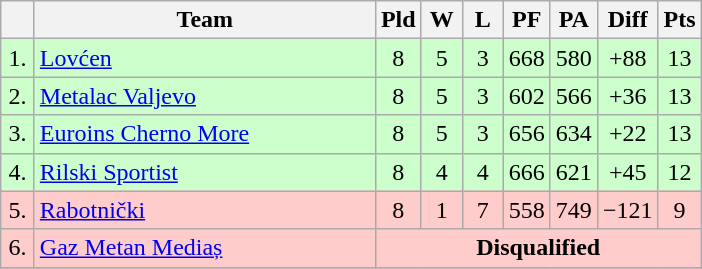<table class="wikitable" style="text-align:center">
<tr>
<th width=15></th>
<th width=220>Team</th>
<th width=20>Pld</th>
<th width=20>W</th>
<th width=20>L</th>
<th width=20>PF</th>
<th width=20>PA</th>
<th width=30>Diff</th>
<th width=20>Pts</th>
</tr>
<tr bgcolor=#ccffcc>
<td>1.</td>
<td align=left> <a href='#'>Lovćen</a></td>
<td>8</td>
<td>5</td>
<td>3</td>
<td>668</td>
<td>580</td>
<td>+88</td>
<td>13</td>
</tr>
<tr bgcolor=#ccffcc>
<td>2.</td>
<td align=left> <a href='#'>Metalac Valjevo</a></td>
<td>8</td>
<td>5</td>
<td>3</td>
<td>602</td>
<td>566</td>
<td>+36</td>
<td>13</td>
</tr>
<tr bgcolor=#ccffcc>
<td>3.</td>
<td align=left> <a href='#'>Euroins Cherno More</a></td>
<td>8</td>
<td>5</td>
<td>3</td>
<td>656</td>
<td>634</td>
<td>+22</td>
<td>13</td>
</tr>
<tr bgcolor=#ccffcc>
<td>4.</td>
<td align=left> <a href='#'>Rilski Sportist</a></td>
<td>8</td>
<td>4</td>
<td>4</td>
<td>666</td>
<td>621</td>
<td>+45</td>
<td>12</td>
</tr>
<tr bgcolor=#ffcccc>
<td>5.</td>
<td align=left> <a href='#'>Rabotnički</a></td>
<td>8</td>
<td>1</td>
<td>7</td>
<td>558</td>
<td>749</td>
<td>−121</td>
<td>9</td>
</tr>
<tr bgcolor=#ffcccc>
<td>6.</td>
<td align=left> <a href='#'>Gaz Metan Mediaș</a></td>
<td colspan=7 align=center><strong>Disqualified</strong></td>
</tr>
<tr>
</tr>
</table>
